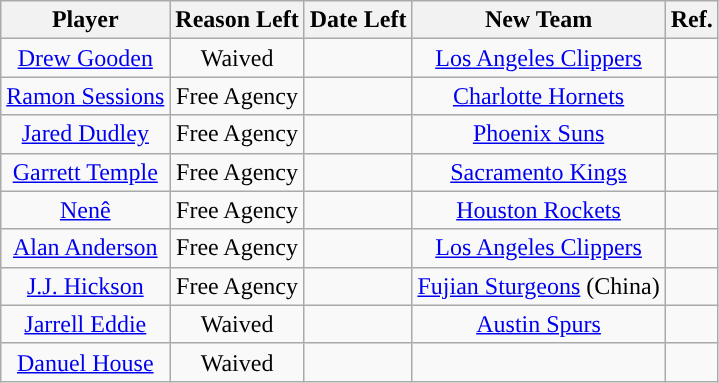<table class="wikitable sortable sortable">
<tr>
<th>Player</th>
<th>Reason Left</th>
<th>Date Left</th>
<th>New Team</th>
<th>Ref.</th>
</tr>
<tr style="text-align: center">
<td><a href='#'>Drew Gooden</a></td>
<td>Waived</td>
<td></td>
<td><a href='#'>Los Angeles Clippers</a></td>
<td></td>
</tr>
<tr style="text-align: center">
<td><a href='#'>Ramon Sessions</a></td>
<td>Free Agency</td>
<td></td>
<td><a href='#'>Charlotte Hornets</a></td>
<td></td>
</tr>
<tr style="text-align: center">
<td><a href='#'>Jared Dudley</a></td>
<td>Free Agency</td>
<td></td>
<td><a href='#'>Phoenix Suns</a></td>
<td></td>
</tr>
<tr style="text-align: center">
<td><a href='#'>Garrett Temple</a></td>
<td>Free Agency</td>
<td></td>
<td><a href='#'>Sacramento Kings</a></td>
<td></td>
</tr>
<tr style="text-align: center">
<td><a href='#'>Nenê</a></td>
<td>Free Agency</td>
<td></td>
<td><a href='#'>Houston Rockets</a></td>
<td></td>
</tr>
<tr style="text-align: center">
<td><a href='#'>Alan Anderson</a></td>
<td>Free Agency</td>
<td></td>
<td><a href='#'>Los Angeles Clippers</a></td>
<td></td>
</tr>
<tr style="text-align: center">
<td><a href='#'>J.J. Hickson</a></td>
<td>Free Agency</td>
<td></td>
<td><a href='#'>Fujian Sturgeons</a> (China)</td>
<td></td>
</tr>
<tr style="text-align: center">
<td><a href='#'>Jarrell Eddie</a></td>
<td>Waived</td>
<td></td>
<td><a href='#'>Austin Spurs</a></td>
<td></td>
</tr>
<tr style="text-align: center">
<td><a href='#'>Danuel House</a></td>
<td>Waived</td>
<td></td>
<td></td>
<td></td>
</tr>
</table>
